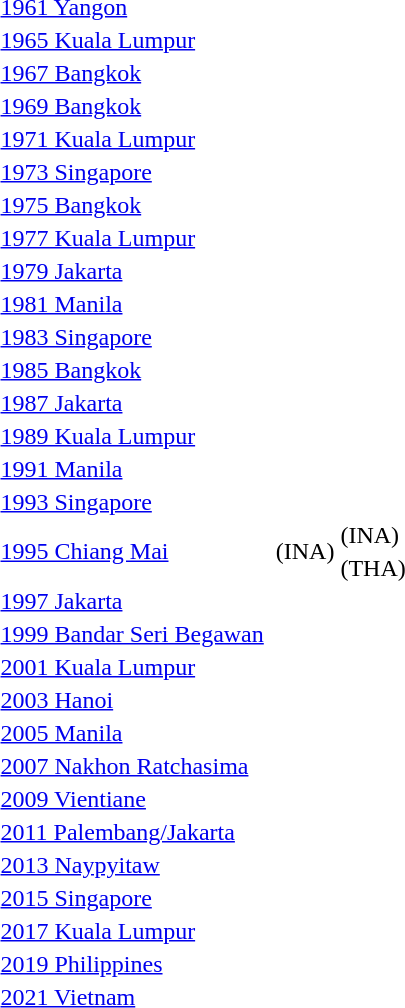<table>
<tr>
<td rowspan=2><a href='#'>1961 Yangon</a><br></td>
<td rowspan=2></td>
<td rowspan=2></td>
<td></td>
</tr>
<tr>
<td></td>
</tr>
<tr>
<td><a href='#'>1965 Kuala Lumpur</a><br></td>
<td></td>
<td></td>
<td></td>
</tr>
<tr>
<td rowspan=2><a href='#'>1967 Bangkok</a><br></td>
<td rowspan=2></td>
<td rowspan=2></td>
<td></td>
</tr>
<tr>
<td></td>
</tr>
<tr>
<td rowspan=2><a href='#'>1969 Bangkok</a><br></td>
<td rowspan=2></td>
<td rowspan=2></td>
<td></td>
</tr>
<tr>
<td></td>
</tr>
<tr>
<td rowspan=2><a href='#'>1971 Kuala Lumpur</a><br></td>
<td rowspan=2></td>
<td rowspan=2></td>
<td></td>
</tr>
<tr>
<td></td>
</tr>
<tr>
<td rowspan=2><a href='#'>1973 Singapore</a><br></td>
<td rowspan=2></td>
<td rowspan=2></td>
<td></td>
</tr>
<tr>
<td></td>
</tr>
<tr>
<td rowspan=2><a href='#'>1975 Bangkok</a><br></td>
<td rowspan=2></td>
<td rowspan=2></td>
<td></td>
</tr>
<tr>
<td></td>
</tr>
<tr>
<td rowspan=2><a href='#'>1977 Kuala Lumpur</a><br></td>
<td rowspan=2></td>
<td rowspan=2></td>
<td></td>
</tr>
<tr>
<td></td>
</tr>
<tr>
<td rowspan=2><a href='#'>1979 Jakarta</a><br></td>
<td rowspan=2></td>
<td rowspan=2></td>
<td></td>
</tr>
<tr>
<td></td>
</tr>
<tr>
<td rowspan=2><a href='#'>1981 Manila</a><br></td>
<td rowspan=2></td>
<td rowspan=2></td>
<td></td>
</tr>
<tr>
<td></td>
</tr>
<tr>
<td rowspan=2><a href='#'>1983 Singapore</a><br></td>
<td rowspan=2></td>
<td rowspan=2></td>
<td></td>
</tr>
<tr>
<td></td>
</tr>
<tr>
<td><a href='#'>1985 Bangkok</a><br></td>
<td></td>
<td></td>
<td></td>
</tr>
<tr>
<td rowspan=2><a href='#'>1987 Jakarta</a><br></td>
<td rowspan=2></td>
<td rowspan=2></td>
<td></td>
</tr>
<tr>
<td></td>
</tr>
<tr>
<td rowspan=2><a href='#'>1989 Kuala Lumpur</a><br></td>
<td rowspan=2></td>
<td rowspan=2></td>
<td></td>
</tr>
<tr>
<td></td>
</tr>
<tr>
<td rowspan=2><a href='#'>1991 Manila</a><br></td>
<td rowspan=2></td>
<td rowspan=2></td>
<td></td>
</tr>
<tr>
<td></td>
</tr>
<tr>
<td rowspan=2><a href='#'>1993 Singapore</a><br></td>
<td rowspan=2></td>
<td rowspan=2></td>
<td></td>
</tr>
<tr>
<td></td>
</tr>
<tr>
<td rowspan=2><a href='#'>1995 Chiang Mai</a><br></td>
<td rowspan=2></td>
<td rowspan=2> (INA)</td>
<td> (INA)</td>
</tr>
<tr>
<td> (THA)</td>
</tr>
<tr>
<td rowspan=2><a href='#'>1997 Jakarta</a><br></td>
<td rowspan=2></td>
<td rowspan=2></td>
<td></td>
</tr>
<tr>
<td></td>
</tr>
<tr>
<td rowspan=2><a href='#'>1999 Bandar Seri Begawan</a><br></td>
<td rowspan=2></td>
<td rowspan=2></td>
<td></td>
</tr>
<tr>
<td></td>
</tr>
<tr>
<td rowspan=2><a href='#'>2001 Kuala Lumpur</a><br></td>
<td rowspan=2></td>
<td rowspan=2></td>
<td></td>
</tr>
<tr>
<td></td>
</tr>
<tr>
<td rowspan=2><a href='#'>2003 Hanoi</a><br></td>
<td rowspan=2></td>
<td rowspan=2></td>
<td></td>
</tr>
<tr>
<td></td>
</tr>
<tr>
<td rowspan=2><a href='#'>2005 Manila</a><br></td>
<td rowspan=2></td>
<td rowspan=2></td>
<td></td>
</tr>
<tr>
<td></td>
</tr>
<tr>
<td rowspan=2><a href='#'>2007 Nakhon Ratchasima</a><br></td>
<td rowspan=2></td>
<td rowspan=2></td>
<td></td>
</tr>
<tr>
<td></td>
</tr>
<tr>
<td rowspan=2><a href='#'>2009 Vientiane</a><br></td>
<td rowspan=2></td>
<td rowspan=2></td>
<td></td>
</tr>
<tr>
<td></td>
</tr>
<tr>
<td rowspan=2><a href='#'>2011 Palembang/Jakarta</a><br></td>
<td rowspan=2></td>
<td rowspan=2></td>
<td></td>
</tr>
<tr>
<td></td>
</tr>
<tr>
<td rowspan=2><a href='#'>2013 Naypyitaw</a><br></td>
<td rowspan=2></td>
<td rowspan=2></td>
<td></td>
</tr>
<tr>
<td></td>
</tr>
<tr>
<td rowspan=2><a href='#'>2015 Singapore</a><br></td>
<td rowspan=2></td>
<td rowspan=2></td>
<td></td>
</tr>
<tr>
<td></td>
</tr>
<tr>
<td rowspan=2><a href='#'>2017 Kuala Lumpur</a><br></td>
<td rowspan=2></td>
<td rowspan=2></td>
<td></td>
</tr>
<tr>
<td></td>
</tr>
<tr>
<td rowspan=2><a href='#'>2019 Philippines</a><br></td>
<td rowspan=2></td>
<td rowspan=2></td>
<td></td>
</tr>
<tr>
<td></td>
</tr>
<tr>
<td rowspan=2><a href='#'>2021 Vietnam</a><br></td>
<td rowspan=2></td>
<td rowspan=2></td>
<td></td>
</tr>
<tr>
<td></td>
</tr>
</table>
